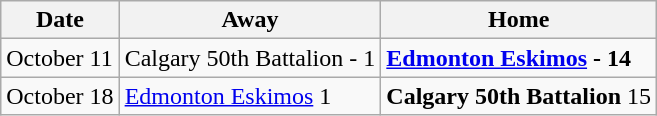<table class="wikitable">
<tr>
<th>Date</th>
<th>Away</th>
<th>Home</th>
</tr>
<tr>
<td>October 11</td>
<td>Calgary 50th Battalion - 1</td>
<td><strong><a href='#'>Edmonton Eskimos</a> - 14</strong></td>
</tr>
<tr>
<td>October 18</td>
<td><a href='#'>Edmonton Eskimos</a> 1</td>
<td><strong>Calgary 50th Battalion</strong> 15</td>
</tr>
</table>
